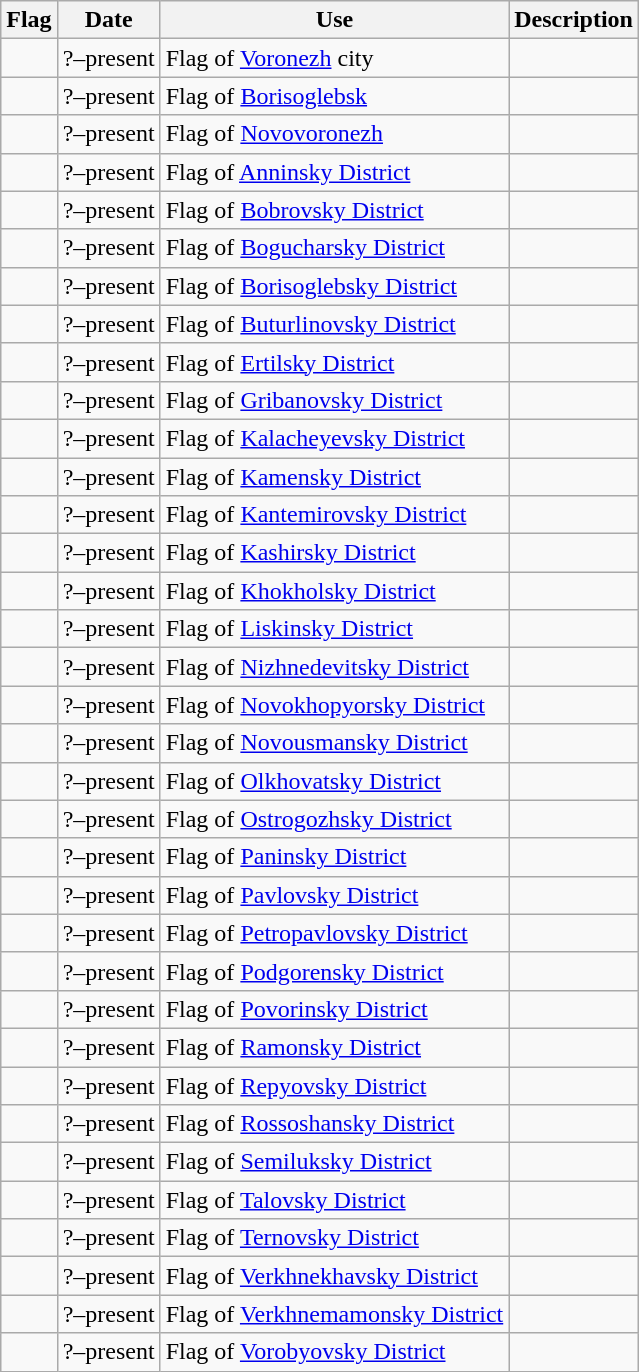<table class="wikitable">
<tr>
<th>Flag</th>
<th>Date</th>
<th>Use</th>
<th>Description</th>
</tr>
<tr>
<td></td>
<td>?–present</td>
<td>Flag of <a href='#'>Voronezh</a> city</td>
<td></td>
</tr>
<tr>
<td></td>
<td>?–present</td>
<td>Flag of <a href='#'>Borisoglebsk</a></td>
<td></td>
</tr>
<tr>
<td></td>
<td>?–present</td>
<td>Flag of <a href='#'>Novovoronezh</a></td>
<td></td>
</tr>
<tr>
<td></td>
<td>?–present</td>
<td>Flag of <a href='#'>Anninsky District</a></td>
<td></td>
</tr>
<tr>
<td></td>
<td>?–present</td>
<td>Flag of <a href='#'>Bobrovsky District</a></td>
<td></td>
</tr>
<tr>
<td></td>
<td>?–present</td>
<td>Flag of <a href='#'>Bogucharsky District</a></td>
<td></td>
</tr>
<tr>
<td></td>
<td>?–present</td>
<td>Flag of <a href='#'>Borisoglebsky District</a></td>
<td></td>
</tr>
<tr>
<td></td>
<td>?–present</td>
<td>Flag of <a href='#'>Buturlinovsky District</a></td>
<td></td>
</tr>
<tr>
<td></td>
<td>?–present</td>
<td>Flag of <a href='#'>Ertilsky District</a></td>
<td></td>
</tr>
<tr>
<td></td>
<td>?–present</td>
<td>Flag of <a href='#'>Gribanovsky District</a></td>
<td></td>
</tr>
<tr>
<td></td>
<td>?–present</td>
<td>Flag of <a href='#'>Kalacheyevsky District</a></td>
<td></td>
</tr>
<tr>
<td></td>
<td>?–present</td>
<td>Flag of <a href='#'>Kamensky District</a></td>
<td></td>
</tr>
<tr>
<td></td>
<td>?–present</td>
<td>Flag of <a href='#'>Kantemirovsky District</a></td>
<td></td>
</tr>
<tr>
<td></td>
<td>?–present</td>
<td>Flag of <a href='#'>Kashirsky District</a></td>
<td></td>
</tr>
<tr>
<td></td>
<td>?–present</td>
<td>Flag of <a href='#'>Khokholsky District</a></td>
<td></td>
</tr>
<tr>
<td></td>
<td>?–present</td>
<td>Flag of <a href='#'>Liskinsky District</a></td>
<td></td>
</tr>
<tr>
<td></td>
<td>?–present</td>
<td>Flag of <a href='#'>Nizhnedevitsky District</a></td>
<td></td>
</tr>
<tr>
<td></td>
<td>?–present</td>
<td>Flag of <a href='#'>Novokhopyorsky District</a></td>
<td></td>
</tr>
<tr>
<td></td>
<td>?–present</td>
<td>Flag of <a href='#'>Novousmansky District</a></td>
<td></td>
</tr>
<tr>
<td></td>
<td>?–present</td>
<td>Flag of <a href='#'>Olkhovatsky District</a></td>
<td></td>
</tr>
<tr>
<td></td>
<td>?–present</td>
<td>Flag of <a href='#'>Ostrogozhsky District</a></td>
<td></td>
</tr>
<tr>
<td></td>
<td>?–present</td>
<td>Flag of <a href='#'>Paninsky District</a></td>
<td></td>
</tr>
<tr>
<td></td>
<td>?–present</td>
<td>Flag of <a href='#'>Pavlovsky District</a></td>
<td></td>
</tr>
<tr>
<td></td>
<td>?–present</td>
<td>Flag of <a href='#'>Petropavlovsky District</a></td>
<td></td>
</tr>
<tr>
<td></td>
<td>?–present</td>
<td>Flag of <a href='#'>Podgorensky District</a></td>
<td></td>
</tr>
<tr>
<td></td>
<td>?–present</td>
<td>Flag of <a href='#'>Povorinsky District</a></td>
<td></td>
</tr>
<tr>
<td></td>
<td>?–present</td>
<td>Flag of <a href='#'>Ramonsky District</a></td>
<td></td>
</tr>
<tr>
<td></td>
<td>?–present</td>
<td>Flag of <a href='#'>Repyovsky District</a></td>
<td></td>
</tr>
<tr>
<td></td>
<td>?–present</td>
<td>Flag of <a href='#'>Rossoshansky District</a></td>
<td></td>
</tr>
<tr>
<td></td>
<td>?–present</td>
<td>Flag of <a href='#'>Semiluksky District</a></td>
<td></td>
</tr>
<tr>
<td></td>
<td>?–present</td>
<td>Flag of <a href='#'>Talovsky District</a></td>
<td></td>
</tr>
<tr>
<td></td>
<td>?–present</td>
<td>Flag of <a href='#'>Ternovsky District</a></td>
<td></td>
</tr>
<tr>
<td></td>
<td>?–present</td>
<td>Flag of <a href='#'>Verkhnekhavsky District</a></td>
<td></td>
</tr>
<tr>
<td></td>
<td>?–present</td>
<td>Flag of <a href='#'>Verkhnemamonsky District</a></td>
<td></td>
</tr>
<tr>
<td></td>
<td>?–present</td>
<td>Flag of <a href='#'>Vorobyovsky District</a></td>
<td></td>
</tr>
</table>
